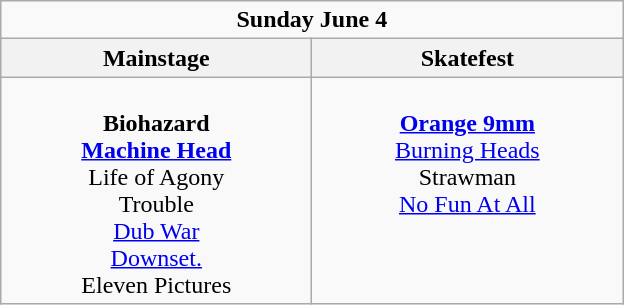<table class="wikitable">
<tr>
<td colspan="3" align="center"><strong>Sunday June 4</strong></td>
</tr>
<tr>
<th>Mainstage</th>
<th>Skatefest</th>
</tr>
<tr>
<td valign="top" align="center" width=200><br><strong>Biohazard</strong>
<br><strong><a href='#'>Machine Head</a></strong>
<br>Life of Agony
<br>Trouble
<br><a href='#'>Dub War</a>
<br><a href='#'>Downset.</a>
<br>Eleven Pictures</td>
<td valign="top" align="center" width=200><br><strong><a href='#'>Orange 9mm</a></strong>
<br><a href='#'>Burning Heads</a>
<br>Strawman
<br><a href='#'>No Fun At All</a></td>
</tr>
</table>
